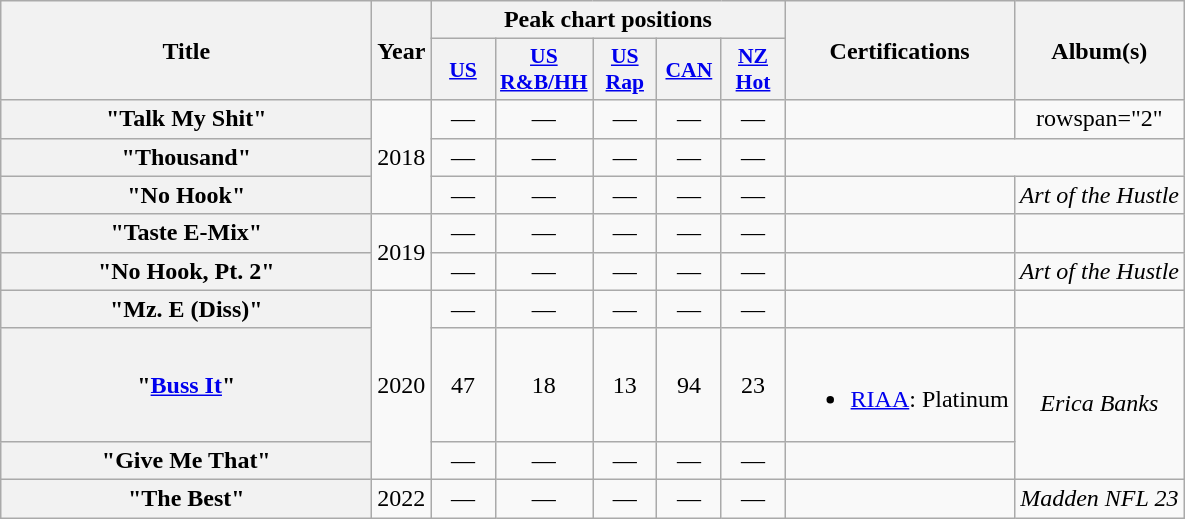<table class="wikitable plainrowheaders" style="text-align:center;">
<tr>
<th scope="col" rowspan="2" style="width:15em;">Title</th>
<th scope="col" rowspan="2">Year</th>
<th scope="col" colspan="5">Peak chart positions</th>
<th scope-"col" rowspan=2>Certifications</th>
<th scope="col" rowspan="2">Album(s)</th>
</tr>
<tr>
<th scope="col" style="width:2.5em;font-size:90%;"><a href='#'>US</a><br></th>
<th scope="col" style="width:2.5em;font-size:90%;"><a href='#'>US<br>R&B/HH</a><br></th>
<th scope="col" style="width:2.5em;font-size:90%;"><a href='#'>US<br>Rap</a><br></th>
<th scope="col" style="width:2.5em;font-size:90%;"><a href='#'>CAN</a><br></th>
<th scope="col" style="width:2.5em;font-size:90%;"><a href='#'>NZ<br>Hot</a><br></th>
</tr>
<tr>
<th scope="row">"Talk My Shit"</th>
<td rowspan="3">2018</td>
<td>—</td>
<td>—</td>
<td>—</td>
<td>—</td>
<td>—</td>
<td></td>
<td>rowspan="2" </td>
</tr>
<tr>
<th scope="row">"Thousand"</th>
<td>—</td>
<td>—</td>
<td>—</td>
<td>—</td>
<td>—</td>
</tr>
<tr>
<th scope="row">"No Hook"</th>
<td>—</td>
<td>—</td>
<td>—</td>
<td>—</td>
<td>—</td>
<td></td>
<td><em>Art of the Hustle</em></td>
</tr>
<tr>
<th scope="row">"Taste E-Mix"</th>
<td rowspan="2">2019</td>
<td>—</td>
<td>—</td>
<td>—</td>
<td>—</td>
<td>—</td>
<td></td>
<td></td>
</tr>
<tr>
<th scope="row">"No Hook, Pt. 2"</th>
<td>—</td>
<td>—</td>
<td>—</td>
<td>—</td>
<td>—</td>
<td></td>
<td><em>Art of the Hustle</em></td>
</tr>
<tr>
<th scope="row">"Mz. E (Diss)"</th>
<td rowspan="3">2020</td>
<td>—</td>
<td>—</td>
<td>—</td>
<td>—</td>
<td>—</td>
<td></td>
<td></td>
</tr>
<tr>
<th scope="row">"<a href='#'>Buss It</a>" <br></th>
<td>47</td>
<td>18</td>
<td>13</td>
<td>94</td>
<td>23</td>
<td><br><ul><li><a href='#'>RIAA</a>: Platinum</li></ul></td>
<td rowspan="2"><em>Erica Banks</em></td>
</tr>
<tr>
<th scope="row">"Give Me That"</th>
<td>—</td>
<td>—</td>
<td>—</td>
<td>—</td>
<td>—</td>
<td></td>
</tr>
<tr>
<th scope="row">"The Best" <br></th>
<td>2022</td>
<td>—</td>
<td>—</td>
<td>—</td>
<td>—</td>
<td>—</td>
<td></td>
<td><em>Madden NFL 23</em></td>
</tr>
</table>
